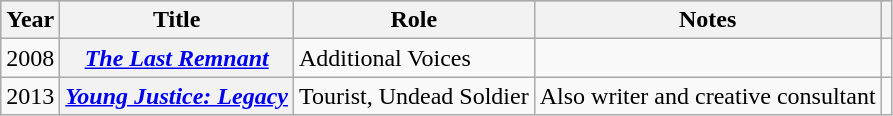<table class="wikitable sortable plainrowheaders">
<tr style="background:#ccc; text-align:center;">
<th scope="col">Year</th>
<th scope="col">Title</th>
<th scope="col">Role</th>
<th scope="col" class="unsortable">Notes</th>
<th scope="col" class="unsortable"></th>
</tr>
<tr>
<td style="text-align:center;">2008</td>
<th scope=row><em><a href='#'>The Last Remnant</a></em></th>
<td>Additional Voices</td>
<td></td>
<td></td>
</tr>
<tr>
<td style="text-align:center;">2013</td>
<th scope=row><em><a href='#'>Young Justice: Legacy</a></em></th>
<td>Tourist, Undead Soldier</td>
<td>Also writer and creative consultant</td>
<td></td>
</tr>
</table>
